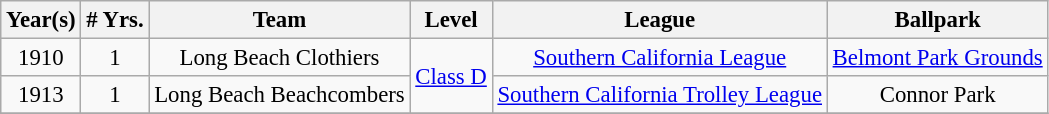<table class="wikitable" style="text-align:center; font-size: 95%;">
<tr>
<th>Year(s)</th>
<th># Yrs.</th>
<th>Team</th>
<th>Level</th>
<th>League</th>
<th>Ballpark</th>
</tr>
<tr>
<td>1910</td>
<td>1</td>
<td>Long Beach Clothiers</td>
<td rowspan=2><a href='#'>Class D</a></td>
<td><a href='#'>Southern California League</a></td>
<td><a href='#'>Belmont Park Grounds</a></td>
</tr>
<tr>
<td>1913</td>
<td>1</td>
<td>Long Beach Beachcombers</td>
<td><a href='#'>Southern California Trolley League</a></td>
<td>Connor Park</td>
</tr>
<tr>
</tr>
</table>
